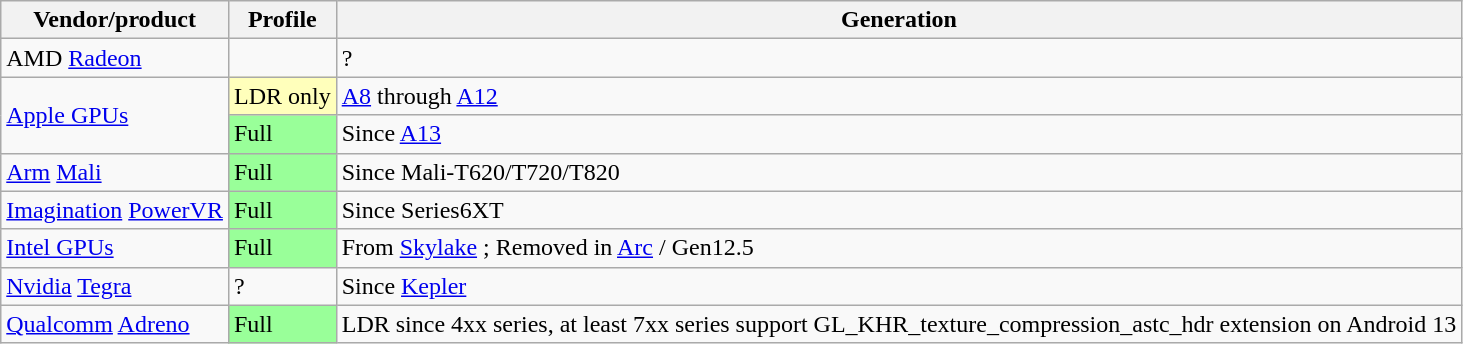<table class="wikitable">
<tr>
<th>Vendor/product</th>
<th>Profile</th>
<th>Generation</th>
</tr>
<tr>
<td>AMD <a href='#'>Radeon</a></td>
<td></td>
<td>?</td>
</tr>
<tr>
<td rowspan="2"><a href='#'>Apple GPUs</a></td>
<td style="background:#FFB">LDR only</td>
<td><a href='#'>A8</a> through <a href='#'>A12</a></td>
</tr>
<tr>
<td style="background:#9F9">Full</td>
<td>Since <a href='#'>A13</a></td>
</tr>
<tr>
<td><a href='#'>Arm</a> <a href='#'>Mali</a></td>
<td style="background:#9F9">Full</td>
<td>Since Mali-T620/T720/T820</td>
</tr>
<tr>
<td><a href='#'>Imagination</a> <a href='#'>PowerVR</a></td>
<td style="background:#9F9">Full</td>
<td>Since Series6XT</td>
</tr>
<tr>
<td><a href='#'>Intel GPUs</a></td>
<td style="background:#9F9">Full</td>
<td>From <a href='#'>Skylake</a> <span>; Removed in <a href='#'>Arc</a> / Gen12.5</span></td>
</tr>
<tr>
<td><a href='#'>Nvidia</a> <a href='#'>Tegra</a></td>
<td>?</td>
<td>Since <a href='#'>Kepler</a></td>
</tr>
<tr>
<td><a href='#'>Qualcomm</a> <a href='#'>Adreno</a></td>
<td style="background:#9F9">Full</td>
<td>LDR since 4xx series, at least 7xx series support GL_KHR_texture_compression_astc_hdr extension on Android 13</td>
</tr>
</table>
